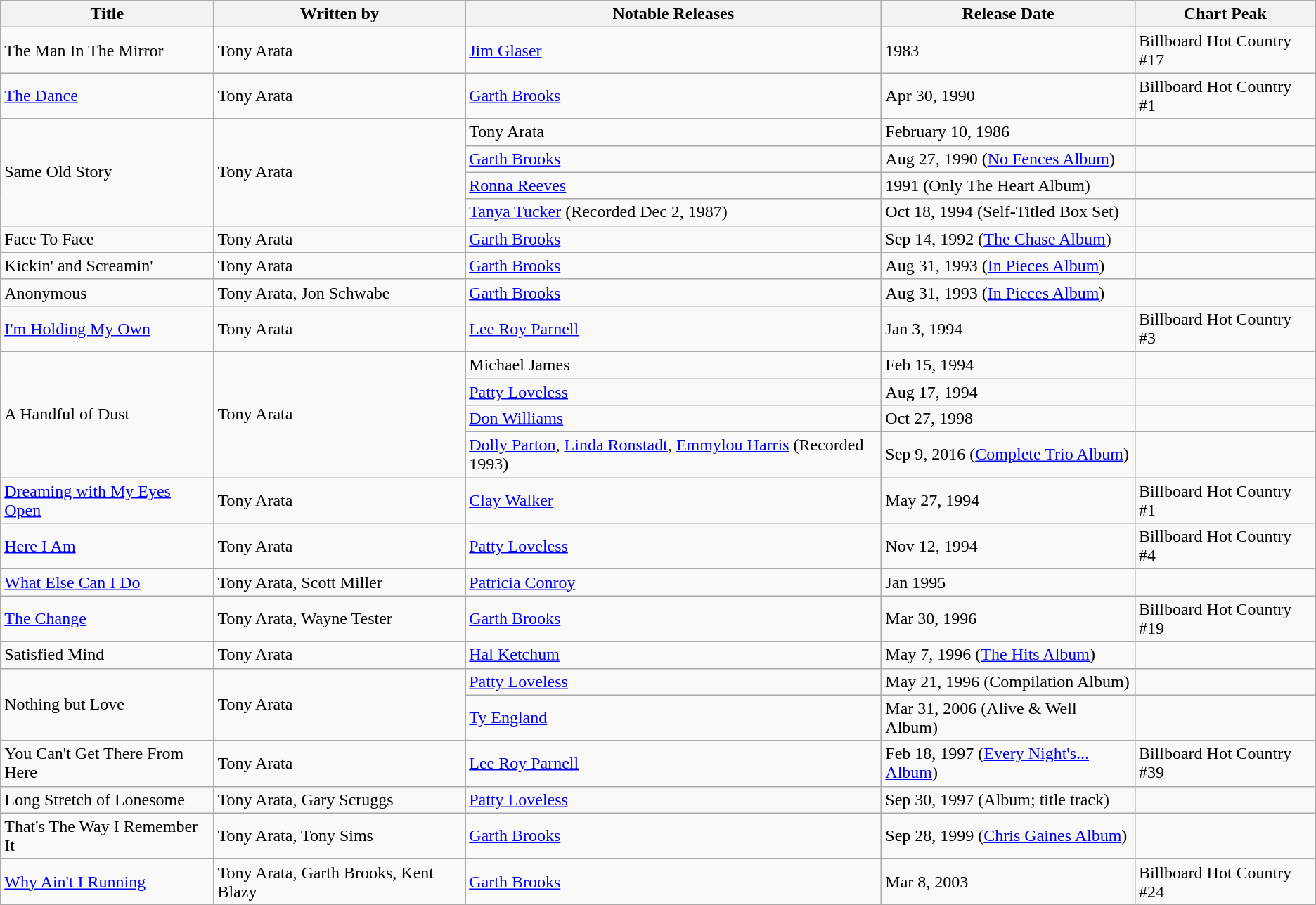<table class="wikitable">
<tr>
<th>Title</th>
<th>Written by</th>
<th>Notable Releases</th>
<th>Release Date</th>
<th>Chart Peak</th>
</tr>
<tr>
<td>The Man In The Mirror</td>
<td>Tony Arata</td>
<td><a href='#'>Jim Glaser</a></td>
<td>1983</td>
<td>Billboard Hot Country #17</td>
</tr>
<tr>
<td><a href='#'>The Dance</a></td>
<td>Tony  Arata</td>
<td><a href='#'>Garth Brooks</a></td>
<td>Apr 30,  1990</td>
<td>Billboard Hot Country #1</td>
</tr>
<tr>
<td rowspan="4">Same Old Story</td>
<td rowspan="4">Tony  Arata</td>
<td>Tony Arata</td>
<td>February 10, 1986</td>
<td></td>
</tr>
<tr>
<td><a href='#'>Garth Brooks</a></td>
<td>Aug 27, 1990 (<a href='#'>No Fences Album</a>)</td>
<td></td>
</tr>
<tr>
<td><a href='#'>Ronna Reeves</a></td>
<td>1991 (Only The Heart Album)</td>
<td></td>
</tr>
<tr>
<td><a href='#'>Tanya Tucker</a> (Recorded Dec  2, 1987)</td>
<td>Oct 18, 1994 (Self-Titled Box Set)</td>
<td></td>
</tr>
<tr>
<td>Face To Face</td>
<td>Tony Arata</td>
<td><a href='#'>Garth Brooks</a></td>
<td>Sep 14, 1992 (<a href='#'>The Chase Album</a>)</td>
<td></td>
</tr>
<tr>
<td>Kickin' and Screamin'</td>
<td>Tony Arata</td>
<td><a href='#'>Garth Brooks</a></td>
<td>Aug 31, 1993 (<a href='#'>In Pieces Album</a>)</td>
<td></td>
</tr>
<tr>
<td>Anonymous</td>
<td>Tony Arata, Jon Schwabe</td>
<td><a href='#'>Garth Brooks</a></td>
<td>Aug 31, 1993 (<a href='#'>In Pieces Album</a>)</td>
<td></td>
</tr>
<tr>
<td><a href='#'>I'm Holding My Own</a></td>
<td>Tony Arata</td>
<td><a href='#'>Lee Roy Parnell</a></td>
<td>Jan 3, 1994</td>
<td>Billboard Hot Country #3</td>
</tr>
<tr>
<td rowspan="4">A Handful of Dust</td>
<td rowspan="4">Tony  Arata</td>
<td>Michael James</td>
<td>Feb 15, 1994</td>
<td></td>
</tr>
<tr>
<td><a href='#'>Patty Loveless</a></td>
<td>Aug 17, 1994</td>
<td></td>
</tr>
<tr>
<td><a href='#'>Don Williams</a></td>
<td>Oct  27, 1998</td>
<td></td>
</tr>
<tr>
<td><a href='#'>Dolly Parton</a>, <a href='#'>Linda Ronstadt</a>, <a href='#'>Emmylou Harris</a> (Recorded 1993)</td>
<td>Sep 9, 2016 (<a href='#'>Complete Trio Album</a>)</td>
<td></td>
</tr>
<tr>
<td><a href='#'>Dreaming with My Eyes Open</a></td>
<td>Tony Arata</td>
<td><a href='#'>Clay Walker</a></td>
<td>May 27, 1994</td>
<td>Billboard Hot Country #1</td>
</tr>
<tr>
<td><a href='#'>Here I Am</a></td>
<td>Tony Arata</td>
<td><a href='#'>Patty Loveless</a></td>
<td>Nov  12, 1994</td>
<td>Billboard Hot Country #4</td>
</tr>
<tr>
<td><a href='#'>What Else Can I Do</a></td>
<td>Tony Arata, Scott Miller</td>
<td><a href='#'>Patricia Conroy</a></td>
<td>Jan 1995</td>
<td></td>
</tr>
<tr>
<td><a href='#'>The Change</a></td>
<td>Tony  Arata, Wayne Tester</td>
<td><a href='#'>Garth Brooks</a></td>
<td>Mar 30, 1996</td>
<td>Billboard Hot Country #19</td>
</tr>
<tr>
<td>Satisfied  Mind</td>
<td>Tony Arata</td>
<td><a href='#'>Hal Ketchum</a></td>
<td>May 7, 1996 (<a href='#'>The Hits Album</a>)</td>
<td></td>
</tr>
<tr>
<td rowspan="2">Nothing but Love</td>
<td rowspan="2">Tony  Arata</td>
<td><a href='#'>Patty Loveless</a></td>
<td>May 21, 1996 (Compilation Album)</td>
<td></td>
</tr>
<tr>
<td><a href='#'>Ty England</a></td>
<td>Mar 31, 2006 (Alive & Well Album)</td>
<td></td>
</tr>
<tr>
<td>You Can't Get There From Here</td>
<td>Tony Arata</td>
<td><a href='#'>Lee Roy Parnell</a></td>
<td>Feb 18, 1997 (<a href='#'>Every Night's... Album</a>)</td>
<td>Billboard Hot Country #39</td>
</tr>
<tr>
<td>Long Stretch of Lonesome</td>
<td>Tony  Arata, Gary Scruggs</td>
<td><a href='#'>Patty Loveless</a></td>
<td>Sep 30,  1997 (Album; title track)</td>
<td></td>
</tr>
<tr>
<td>That's The Way I Remember It</td>
<td>Tony Arata, Tony Sims</td>
<td><a href='#'>Garth Brooks</a></td>
<td>Sep 28, 1999 (<a href='#'>Chris Gaines Album</a>)</td>
<td></td>
</tr>
<tr>
<td><a href='#'>Why Ain't I Running</a></td>
<td>Tony  Arata, Garth Brooks, Kent Blazy</td>
<td><a href='#'>Garth Brooks</a></td>
<td>Mar 8,  2003</td>
<td>Billboard Hot Country #24</td>
</tr>
</table>
